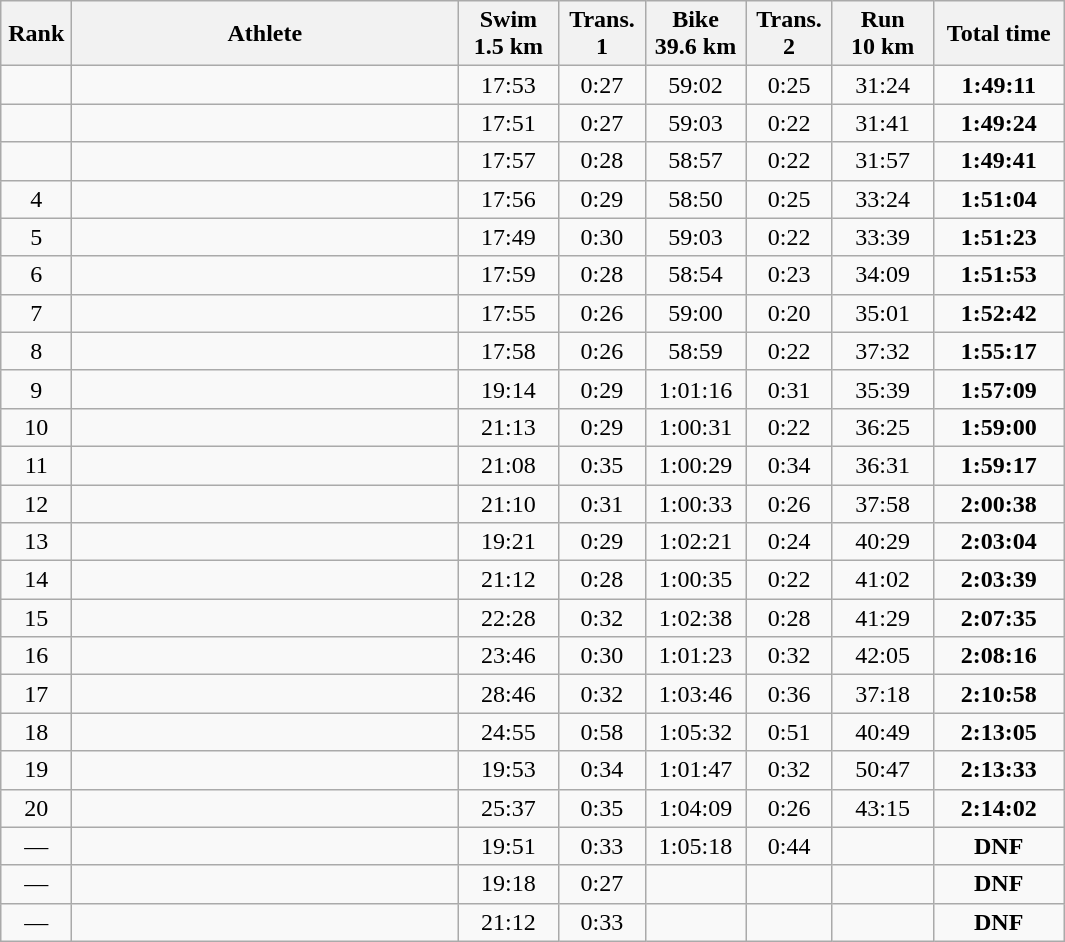<table class=wikitable style="text-align:center">
<tr>
<th width=40>Rank</th>
<th width=250>Athlete</th>
<th width=60>Swim<br>1.5 km</th>
<th width=50>Trans. 1</th>
<th width=60>Bike<br>39.6 km</th>
<th width=50>Trans. 2</th>
<th width=60>Run<br>10 km</th>
<th width=80>Total time</th>
</tr>
<tr>
<td></td>
<td align=left></td>
<td>17:53</td>
<td>0:27</td>
<td>59:02</td>
<td>0:25</td>
<td>31:24</td>
<td><strong>1:49:11</strong></td>
</tr>
<tr>
<td></td>
<td align=left></td>
<td>17:51</td>
<td>0:27</td>
<td>59:03</td>
<td>0:22</td>
<td>31:41</td>
<td><strong>1:49:24</strong></td>
</tr>
<tr>
<td></td>
<td align=left></td>
<td>17:57</td>
<td>0:28</td>
<td>58:57</td>
<td>0:22</td>
<td>31:57</td>
<td><strong>1:49:41</strong></td>
</tr>
<tr>
<td>4</td>
<td align=left></td>
<td>17:56</td>
<td>0:29</td>
<td>58:50</td>
<td>0:25</td>
<td>33:24</td>
<td><strong>1:51:04</strong></td>
</tr>
<tr>
<td>5</td>
<td align=left></td>
<td>17:49</td>
<td>0:30</td>
<td>59:03</td>
<td>0:22</td>
<td>33:39</td>
<td><strong>1:51:23</strong></td>
</tr>
<tr>
<td>6</td>
<td align=left></td>
<td>17:59</td>
<td>0:28</td>
<td>58:54</td>
<td>0:23</td>
<td>34:09</td>
<td><strong>1:51:53</strong></td>
</tr>
<tr>
<td>7</td>
<td align=left></td>
<td>17:55</td>
<td>0:26</td>
<td>59:00</td>
<td>0:20</td>
<td>35:01</td>
<td><strong>1:52:42</strong></td>
</tr>
<tr>
<td>8</td>
<td align=left></td>
<td>17:58</td>
<td>0:26</td>
<td>58:59</td>
<td>0:22</td>
<td>37:32</td>
<td><strong>1:55:17</strong></td>
</tr>
<tr>
<td>9</td>
<td align=left></td>
<td>19:14</td>
<td>0:29</td>
<td>1:01:16</td>
<td>0:31</td>
<td>35:39</td>
<td><strong>1:57:09</strong></td>
</tr>
<tr>
<td>10</td>
<td align=left></td>
<td>21:13</td>
<td>0:29</td>
<td>1:00:31</td>
<td>0:22</td>
<td>36:25</td>
<td><strong>1:59:00</strong></td>
</tr>
<tr>
<td>11</td>
<td align=left></td>
<td>21:08</td>
<td>0:35</td>
<td>1:00:29</td>
<td>0:34</td>
<td>36:31</td>
<td><strong>1:59:17</strong></td>
</tr>
<tr>
<td>12</td>
<td align=left></td>
<td>21:10</td>
<td>0:31</td>
<td>1:00:33</td>
<td>0:26</td>
<td>37:58</td>
<td><strong>2:00:38</strong></td>
</tr>
<tr>
<td>13</td>
<td align=left></td>
<td>19:21</td>
<td>0:29</td>
<td>1:02:21</td>
<td>0:24</td>
<td>40:29</td>
<td><strong>2:03:04</strong></td>
</tr>
<tr>
<td>14</td>
<td align=left></td>
<td>21:12</td>
<td>0:28</td>
<td>1:00:35</td>
<td>0:22</td>
<td>41:02</td>
<td><strong>2:03:39</strong></td>
</tr>
<tr>
<td>15</td>
<td align=left></td>
<td>22:28</td>
<td>0:32</td>
<td>1:02:38</td>
<td>0:28</td>
<td>41:29</td>
<td><strong>2:07:35</strong></td>
</tr>
<tr>
<td>16</td>
<td align=left></td>
<td>23:46</td>
<td>0:30</td>
<td>1:01:23</td>
<td>0:32</td>
<td>42:05</td>
<td><strong>2:08:16</strong></td>
</tr>
<tr>
<td>17</td>
<td align=left></td>
<td>28:46</td>
<td>0:32</td>
<td>1:03:46</td>
<td>0:36</td>
<td>37:18</td>
<td><strong>2:10:58</strong></td>
</tr>
<tr>
<td>18</td>
<td align=left></td>
<td>24:55</td>
<td>0:58</td>
<td>1:05:32</td>
<td>0:51</td>
<td>40:49</td>
<td><strong>2:13:05</strong></td>
</tr>
<tr>
<td>19</td>
<td align=left></td>
<td>19:53</td>
<td>0:34</td>
<td>1:01:47</td>
<td>0:32</td>
<td>50:47</td>
<td><strong>2:13:33</strong></td>
</tr>
<tr>
<td>20</td>
<td align=left></td>
<td>25:37</td>
<td>0:35</td>
<td>1:04:09</td>
<td>0:26</td>
<td>43:15</td>
<td><strong>2:14:02</strong></td>
</tr>
<tr>
<td>—</td>
<td align=left></td>
<td>19:51</td>
<td>0:33</td>
<td>1:05:18</td>
<td>0:44</td>
<td></td>
<td><strong>DNF</strong></td>
</tr>
<tr>
<td>—</td>
<td align=left></td>
<td>19:18</td>
<td>0:27</td>
<td></td>
<td></td>
<td></td>
<td><strong>DNF</strong></td>
</tr>
<tr>
<td>—</td>
<td align=left></td>
<td>21:12</td>
<td>0:33</td>
<td></td>
<td></td>
<td></td>
<td><strong>DNF</strong></td>
</tr>
</table>
